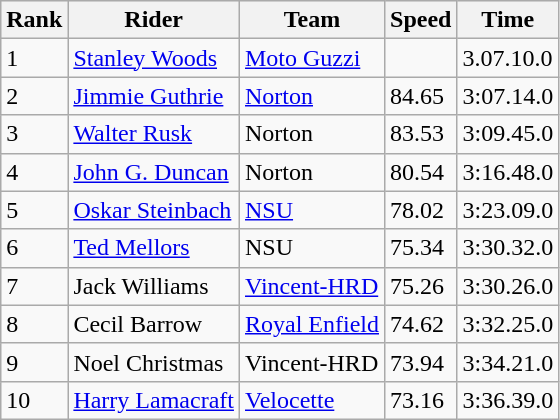<table class="wikitable">
<tr style="background:#efefef;">
<th>Rank</th>
<th>Rider</th>
<th>Team</th>
<th>Speed</th>
<th>Time</th>
</tr>
<tr>
<td>1</td>
<td> <a href='#'>Stanley Woods</a></td>
<td><a href='#'>Moto Guzzi</a></td>
<td></td>
<td>3.07.10.0</td>
</tr>
<tr>
<td>2</td>
<td> <a href='#'>Jimmie Guthrie</a></td>
<td><a href='#'>Norton</a></td>
<td>84.65</td>
<td>3:07.14.0</td>
</tr>
<tr>
<td>3</td>
<td> <a href='#'>Walter Rusk</a></td>
<td>Norton</td>
<td>83.53</td>
<td>3:09.45.0</td>
</tr>
<tr>
<td>4</td>
<td> <a href='#'>John G. Duncan</a></td>
<td>Norton</td>
<td>80.54</td>
<td>3:16.48.0</td>
</tr>
<tr>
<td>5</td>
<td> <a href='#'>Oskar Steinbach</a></td>
<td><a href='#'>NSU</a></td>
<td>78.02</td>
<td>3:23.09.0</td>
</tr>
<tr>
<td>6</td>
<td> <a href='#'>Ted Mellors</a></td>
<td>NSU</td>
<td>75.34</td>
<td>3:30.32.0</td>
</tr>
<tr>
<td>7</td>
<td> Jack Williams</td>
<td><a href='#'>Vincent-HRD</a></td>
<td>75.26</td>
<td>3:30.26.0</td>
</tr>
<tr>
<td>8</td>
<td> Cecil Barrow</td>
<td><a href='#'>Royal Enfield</a></td>
<td>74.62</td>
<td>3:32.25.0</td>
</tr>
<tr>
<td>9</td>
<td> Noel Christmas</td>
<td>Vincent-HRD</td>
<td>73.94</td>
<td>3:34.21.0</td>
</tr>
<tr>
<td>10</td>
<td> <a href='#'>Harry Lamacraft</a></td>
<td><a href='#'>Velocette</a></td>
<td>73.16</td>
<td>3:36.39.0</td>
</tr>
</table>
